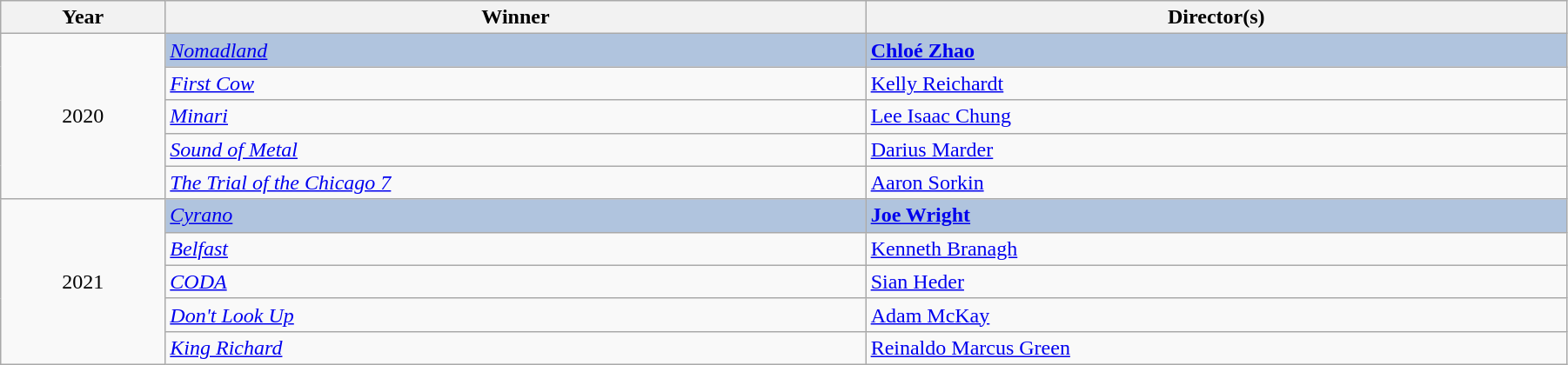<table class="wikitable" width="95%" cellpadding="5">
<tr>
<th width="100"><strong>Year</strong></th>
<th width="450"><strong>Winner</strong></th>
<th width="450"><strong>Director(s)</strong></th>
</tr>
<tr>
<td rowspan="5" style="text-align:center;">2020</td>
<td style="background:#B0C4DE;"><em><a href='#'>Nomadland</a></em></td>
<td style="background:#B0C4DE;"><strong><a href='#'>Chloé Zhao</a></strong></td>
</tr>
<tr>
<td><em><a href='#'>First Cow</a></em></td>
<td><a href='#'>Kelly Reichardt</a></td>
</tr>
<tr>
<td><em><a href='#'>Minari</a></em></td>
<td><a href='#'>Lee Isaac Chung</a></td>
</tr>
<tr>
<td><em><a href='#'>Sound of Metal</a></em></td>
<td><a href='#'>Darius Marder</a></td>
</tr>
<tr>
<td><em><a href='#'>The Trial of the Chicago 7</a></em></td>
<td><a href='#'>Aaron Sorkin</a></td>
</tr>
<tr>
<td rowspan="5" style="text-align:center;">2021</td>
<td style="background:#B0C4DE;"><em><a href='#'>Cyrano</a></em></td>
<td style="background:#B0C4DE;"><strong><a href='#'>Joe Wright</a></strong></td>
</tr>
<tr>
<td><em><a href='#'>Belfast</a></em></td>
<td><a href='#'>Kenneth Branagh</a></td>
</tr>
<tr>
<td><em><a href='#'>CODA</a></em></td>
<td><a href='#'>Sian Heder</a></td>
</tr>
<tr>
<td><em><a href='#'>Don't Look Up</a></em></td>
<td><a href='#'>Adam McKay</a></td>
</tr>
<tr>
<td><em><a href='#'>King Richard</a></em></td>
<td><a href='#'>Reinaldo Marcus Green</a></td>
</tr>
</table>
